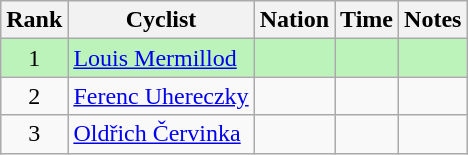<table class="wikitable sortable" style="text-align:center">
<tr>
<th>Rank</th>
<th>Cyclist</th>
<th>Nation</th>
<th>Time</th>
<th>Notes</th>
</tr>
<tr bgcolor=bbf3bb>
<td>1</td>
<td align=left><a href='#'>Louis Mermillod</a></td>
<td align=left></td>
<td></td>
<td></td>
</tr>
<tr>
<td>2</td>
<td align=left><a href='#'>Ferenc Uhereczky</a></td>
<td align=left></td>
<td></td>
<td></td>
</tr>
<tr>
<td>3</td>
<td align=left><a href='#'>Oldřich Červinka</a></td>
<td align=left></td>
<td></td>
<td></td>
</tr>
</table>
